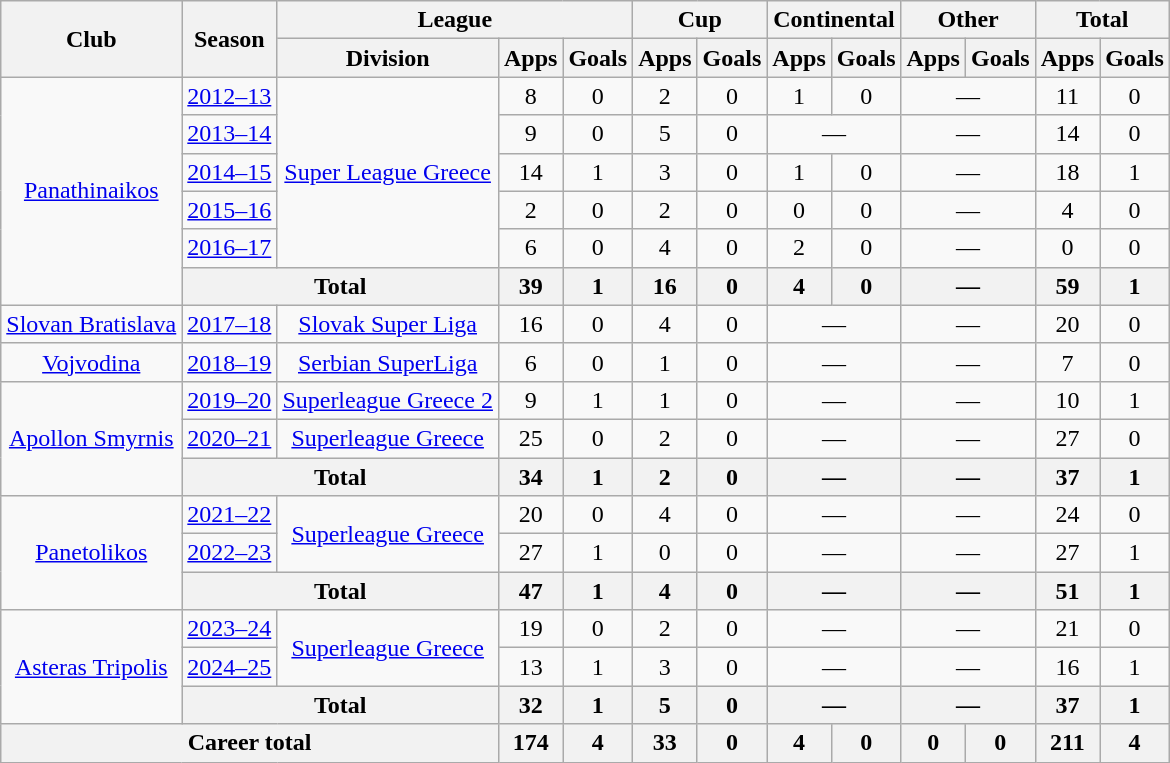<table class="wikitable" style="text-align:center">
<tr>
<th rowspan=2>Club</th>
<th rowspan=2>Season</th>
<th colspan=3>League</th>
<th colspan=2>Cup</th>
<th colspan=2>Continental</th>
<th colspan=2>Other</th>
<th colspan=2>Total</th>
</tr>
<tr>
<th>Division</th>
<th>Apps</th>
<th>Goals</th>
<th>Apps</th>
<th>Goals</th>
<th>Apps</th>
<th>Goals</th>
<th>Apps</th>
<th>Goals</th>
<th>Apps</th>
<th>Goals</th>
</tr>
<tr>
<td rowspan="6"><a href='#'>Panathinaikos</a></td>
<td><a href='#'>2012–13</a></td>
<td rowspan="5"><a href='#'>Super League Greece</a></td>
<td>8</td>
<td>0</td>
<td>2</td>
<td>0</td>
<td>1</td>
<td>0</td>
<td colspan="2">—</td>
<td>11</td>
<td>0</td>
</tr>
<tr>
<td><a href='#'>2013–14</a></td>
<td>9</td>
<td>0</td>
<td>5</td>
<td>0</td>
<td colspan="2">—</td>
<td colspan="2">—</td>
<td>14</td>
<td>0</td>
</tr>
<tr>
<td><a href='#'>2014–15</a></td>
<td>14</td>
<td>1</td>
<td>3</td>
<td>0</td>
<td>1</td>
<td>0</td>
<td colspan="2">—</td>
<td>18</td>
<td>1</td>
</tr>
<tr>
<td><a href='#'>2015–16</a></td>
<td>2</td>
<td>0</td>
<td>2</td>
<td>0</td>
<td>0</td>
<td>0</td>
<td colspan="2">—</td>
<td>4</td>
<td>0</td>
</tr>
<tr>
<td><a href='#'>2016–17</a></td>
<td>6</td>
<td>0</td>
<td>4</td>
<td>0</td>
<td>2</td>
<td>0</td>
<td colspan="2">—</td>
<td>0</td>
<td>0</td>
</tr>
<tr>
<th colspan="2">Total</th>
<th>39</th>
<th>1</th>
<th>16</th>
<th>0</th>
<th>4</th>
<th>0</th>
<th colspan="2">—</th>
<th>59</th>
<th>1</th>
</tr>
<tr>
<td><a href='#'>Slovan Bratislava</a></td>
<td><a href='#'>2017–18</a></td>
<td><a href='#'>Slovak Super Liga</a></td>
<td>16</td>
<td>0</td>
<td>4</td>
<td>0</td>
<td colspan="2">—</td>
<td colspan="2">—</td>
<td>20</td>
<td>0</td>
</tr>
<tr>
<td><a href='#'>Vojvodina</a></td>
<td><a href='#'>2018–19</a></td>
<td><a href='#'>Serbian SuperLiga</a></td>
<td>6</td>
<td>0</td>
<td>1</td>
<td>0</td>
<td colspan="2">—</td>
<td colspan="2">—</td>
<td>7</td>
<td>0</td>
</tr>
<tr>
<td rowspan="3"><a href='#'>Apollon Smyrnis</a></td>
<td><a href='#'>2019–20</a></td>
<td><a href='#'>Superleague Greece 2</a></td>
<td>9</td>
<td>1</td>
<td>1</td>
<td>0</td>
<td colspan="2">—</td>
<td colspan="2">—</td>
<td>10</td>
<td>1</td>
</tr>
<tr>
<td><a href='#'>2020–21</a></td>
<td><a href='#'>Superleague Greece</a></td>
<td>25</td>
<td>0</td>
<td>2</td>
<td>0</td>
<td colspan="2">—</td>
<td colspan="2">—</td>
<td>27</td>
<td>0</td>
</tr>
<tr>
<th colspan="2">Total</th>
<th>34</th>
<th>1</th>
<th>2</th>
<th>0</th>
<th colspan="2">—</th>
<th colspan="2">—</th>
<th>37</th>
<th>1</th>
</tr>
<tr>
<td rowspan="3"><a href='#'>Panetolikos</a></td>
<td><a href='#'>2021–22</a></td>
<td rowspan="2"><a href='#'>Superleague Greece</a></td>
<td>20</td>
<td>0</td>
<td>4</td>
<td>0</td>
<td colspan="2">—</td>
<td colspan="2">—</td>
<td>24</td>
<td>0</td>
</tr>
<tr>
<td><a href='#'>2022–23</a></td>
<td>27</td>
<td>1</td>
<td>0</td>
<td>0</td>
<td colspan="2">—</td>
<td colspan="2">—</td>
<td>27</td>
<td>1</td>
</tr>
<tr>
<th colspan="2">Total</th>
<th>47</th>
<th>1</th>
<th>4</th>
<th>0</th>
<th colspan="2">—</th>
<th colspan="2">—</th>
<th>51</th>
<th>1</th>
</tr>
<tr>
<td rowspan="3"><a href='#'>Asteras Tripolis</a></td>
<td><a href='#'>2023–24</a></td>
<td rowspan="2"><a href='#'>Superleague Greece</a></td>
<td>19</td>
<td>0</td>
<td>2</td>
<td>0</td>
<td colspan="2">—</td>
<td colspan="2">—</td>
<td>21</td>
<td>0</td>
</tr>
<tr>
<td><a href='#'>2024–25</a></td>
<td>13</td>
<td>1</td>
<td>3</td>
<td>0</td>
<td colspan="2">—</td>
<td colspan="2">—</td>
<td>16</td>
<td>1</td>
</tr>
<tr>
<th colspan="2">Total</th>
<th>32</th>
<th>1</th>
<th>5</th>
<th>0</th>
<th colspan="2">—</th>
<th colspan="2">—</th>
<th>37</th>
<th>1</th>
</tr>
<tr>
<th colspan="3">Career total</th>
<th>174</th>
<th>4</th>
<th>33</th>
<th>0</th>
<th>4</th>
<th>0</th>
<th>0</th>
<th>0</th>
<th>211</th>
<th>4</th>
</tr>
</table>
